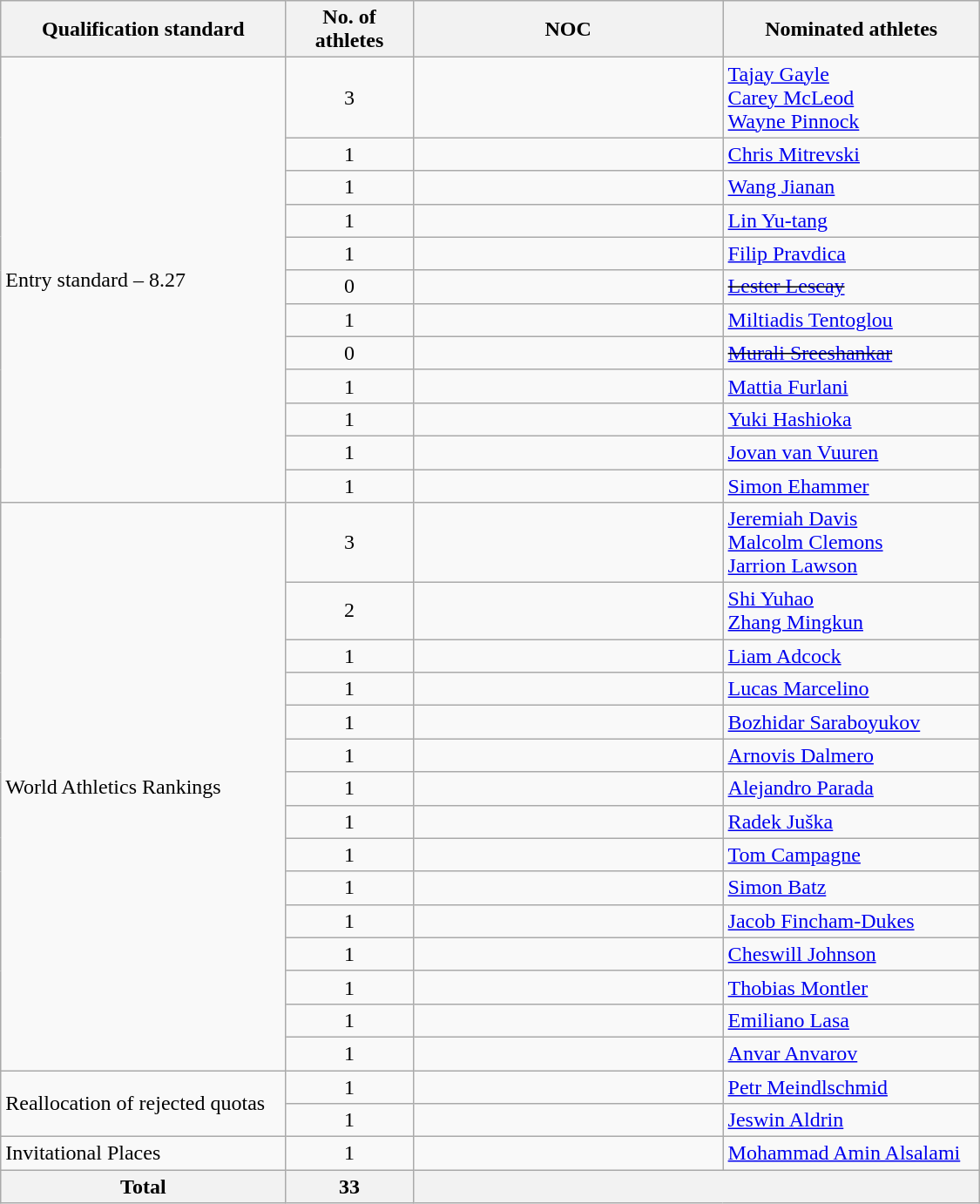<table class="wikitable sortable" style="text-align:left; width:750px;">
<tr>
<th>Qualification standard</th>
<th width=90>No. of athletes</th>
<th width=230>NOC</th>
<th>Nominated athletes</th>
</tr>
<tr>
<td rowspan=12>Entry standard – 8.27</td>
<td align=center>3</td>
<td></td>
<td><a href='#'>Tajay Gayle</a><br><a href='#'>Carey McLeod</a><br><a href='#'>Wayne Pinnock</a></td>
</tr>
<tr>
<td align=center>1</td>
<td></td>
<td><a href='#'>Chris Mitrevski</a></td>
</tr>
<tr>
<td align=center>1</td>
<td></td>
<td><a href='#'>Wang Jianan</a></td>
</tr>
<tr>
<td align=center>1</td>
<td></td>
<td><a href='#'>Lin Yu-tang</a></td>
</tr>
<tr>
<td align=center>1</td>
<td></td>
<td><a href='#'>Filip Pravdica</a></td>
</tr>
<tr>
<td align=center>0</td>
<td><s></s></td>
<td><s><a href='#'>Lester Lescay</a></s></td>
</tr>
<tr>
<td align=center>1</td>
<td></td>
<td><a href='#'>Miltiadis Tentoglou</a></td>
</tr>
<tr>
<td align=center>0</td>
<td><s></s></td>
<td><s><a href='#'>Murali Sreeshankar</a></s></td>
</tr>
<tr>
<td align=center>1</td>
<td></td>
<td><a href='#'>Mattia Furlani</a></td>
</tr>
<tr>
<td align=center>1</td>
<td></td>
<td><a href='#'>Yuki Hashioka</a></td>
</tr>
<tr>
<td align=center>1</td>
<td></td>
<td><a href='#'>Jovan van Vuuren</a></td>
</tr>
<tr>
<td align=center>1</td>
<td></td>
<td><a href='#'>Simon Ehammer</a></td>
</tr>
<tr>
<td rowspan="15">World Athletics Rankings</td>
<td align=center>3</td>
<td></td>
<td rowspan="1"><a href='#'>Jeremiah Davis</a><br><a href='#'>Malcolm Clemons</a><br><a href='#'>Jarrion Lawson</a></td>
</tr>
<tr>
<td align=center>2</td>
<td></td>
<td rowspan="1"><a href='#'>Shi Yuhao</a><br><a href='#'>Zhang Mingkun</a></td>
</tr>
<tr>
<td align=center>1</td>
<td rowspan="1"></td>
<td><a href='#'>Liam Adcock</a></td>
</tr>
<tr>
<td align=center>1</td>
<td></td>
<td><a href='#'>Lucas Marcelino</a></td>
</tr>
<tr>
<td align=center>1</td>
<td></td>
<td><a href='#'>Bozhidar Saraboyukov</a></td>
</tr>
<tr>
<td align=center>1</td>
<td></td>
<td><a href='#'>Arnovis Dalmero</a></td>
</tr>
<tr>
<td align=center>1</td>
<td rowspan="1"></td>
<td><a href='#'>Alejandro Parada</a></td>
</tr>
<tr>
<td align=center>1</td>
<td rowspan="1"></td>
<td><a href='#'>Radek Juška</a></td>
</tr>
<tr>
<td align=center>1</td>
<td></td>
<td><a href='#'>Tom Campagne</a></td>
</tr>
<tr>
<td align=center>1</td>
<td></td>
<td><a href='#'>Simon Batz</a></td>
</tr>
<tr>
<td align=center>1</td>
<td></td>
<td><a href='#'>Jacob Fincham-Dukes</a></td>
</tr>
<tr>
<td align=center>1</td>
<td></td>
<td><a href='#'>Cheswill Johnson</a></td>
</tr>
<tr>
<td align=center>1</td>
<td></td>
<td><a href='#'>Thobias Montler</a></td>
</tr>
<tr>
<td align=center>1</td>
<td></td>
<td><a href='#'>Emiliano Lasa</a></td>
</tr>
<tr>
<td align=center>1</td>
<td></td>
<td><a href='#'>Anvar Anvarov</a></td>
</tr>
<tr>
<td rowspan=2>Reallocation of rejected quotas</td>
<td align=center>1</td>
<td rowspan="1"></td>
<td><a href='#'>Petr Meindlschmid</a></td>
</tr>
<tr>
<td align=center>1</td>
<td></td>
<td><a href='#'>Jeswin Aldrin</a></td>
</tr>
<tr>
<td rowspan=1>Invitational Places</td>
<td align=center>1</td>
<td></td>
<td><a href='#'>Mohammad Amin Alsalami</a></td>
</tr>
<tr>
<th>Total</th>
<th>33</th>
<th colspan=2></th>
</tr>
</table>
